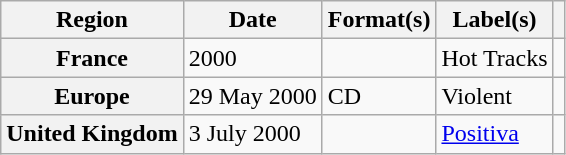<table class="wikitable plainrowheaders">
<tr>
<th scope="col">Region</th>
<th scope="col">Date</th>
<th scope="col">Format(s)</th>
<th scope="col">Label(s)</th>
<th scope="col"></th>
</tr>
<tr>
<th scope="row">France</th>
<td>2000</td>
<td></td>
<td>Hot Tracks</td>
<td></td>
</tr>
<tr>
<th scope="row">Europe</th>
<td>29 May 2000</td>
<td>CD</td>
<td>Violent</td>
<td></td>
</tr>
<tr>
<th scope="row">United Kingdom</th>
<td>3 July 2000</td>
<td></td>
<td><a href='#'>Positiva</a></td>
<td></td>
</tr>
</table>
